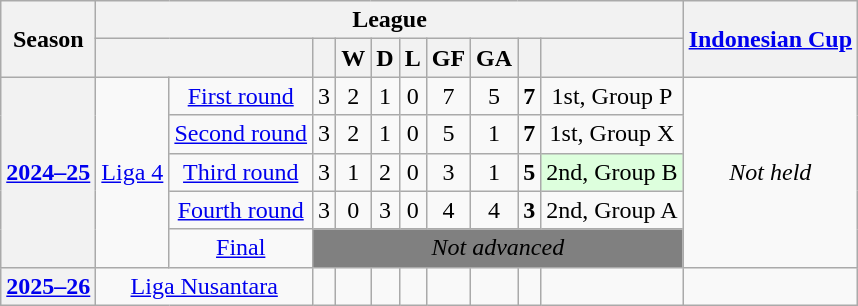<table class="wikitable" style="text-align: center">
<tr>
<th rowspan=2>Season</th>
<th colspan=10>League</th>
<th rowspan=2><a href='#'>Indonesian Cup</a></th>
</tr>
<tr>
<th colspan=2></th>
<th></th>
<th>W</th>
<th>D</th>
<th>L</th>
<th>GF</th>
<th>GA</th>
<th></th>
<th></th>
</tr>
<tr>
<th rowspan=5><a href='#'>2024–25</a></th>
<td rowspan=5><a href='#'>Liga 4</a></td>
<td><a href='#'>First round</a></td>
<td>3</td>
<td>2</td>
<td>1</td>
<td>0</td>
<td>7</td>
<td>5</td>
<td><strong>7</strong></td>
<td>1st, Group P</td>
<td rowspan=5><em>Not held</em></td>
</tr>
<tr>
<td><a href='#'>Second round</a></td>
<td>3</td>
<td>2</td>
<td>1</td>
<td>0</td>
<td>5</td>
<td>1</td>
<td><strong>7</strong></td>
<td>1st, Group X</td>
</tr>
<tr>
<td><a href='#'>Third round</a></td>
<td>3</td>
<td>1</td>
<td>2</td>
<td>0</td>
<td>3</td>
<td>1</td>
<td><strong>5</strong></td>
<td bgcolor=#DDFFDD>2nd, Group B</td>
</tr>
<tr>
<td><a href='#'>Fourth round</a></td>
<td>3</td>
<td>0</td>
<td>3</td>
<td>0</td>
<td>4</td>
<td>4</td>
<td><strong>3</strong></td>
<td>2nd, Group A</td>
</tr>
<tr>
<td><a href='#'>Final</a></td>
<td colspan=8 bgcolor=#808080><em>Not advanced</em></td>
</tr>
<tr>
<th><a href='#'>2025–26</a></th>
<td colspan=2><a href='#'>Liga Nusantara</a></td>
<td></td>
<td></td>
<td></td>
<td></td>
<td></td>
<td></td>
<td></td>
<td></td>
<td></td>
</tr>
</table>
